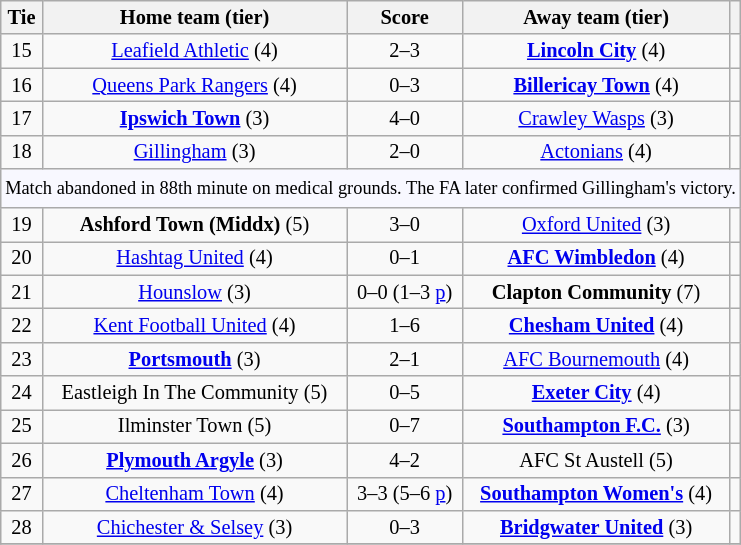<table class="wikitable" style="text-align:center; font-size:85%">
<tr>
<th>Tie</th>
<th>Home team (tier)</th>
<th>Score</th>
<th>Away team (tier)</th>
<th></th>
</tr>
<tr>
<td>15</td>
<td><a href='#'>Leafield Athletic</a> (4)</td>
<td>2–3</td>
<td><strong><a href='#'>Lincoln City</a></strong> (4)</td>
<td></td>
</tr>
<tr>
<td>16</td>
<td><a href='#'>Queens Park Rangers</a> (4)</td>
<td>0–3</td>
<td><strong><a href='#'>Billericay Town</a></strong> (4)</td>
<td></td>
</tr>
<tr>
<td>17</td>
<td><strong><a href='#'>Ipswich Town</a></strong> (3)</td>
<td>4–0</td>
<td><a href='#'>Crawley Wasps</a> (3)</td>
<td></td>
</tr>
<tr>
<td>18</td>
<td><a href='#'>Gillingham</a> (3)</td>
<td>2–0</td>
<td><a href='#'>Actonians</a> (4)</td>
<td></td>
</tr>
<tr>
<td colspan="5" style="background:GhostWhite; height:20px; text-align:center; font-size:90%">Match abandoned in 88th minute on medical grounds. The FA later confirmed Gillingham's victory.</td>
</tr>
<tr>
<td>19</td>
<td><strong>Ashford Town (Middx)</strong> (5)</td>
<td>3–0</td>
<td><a href='#'>Oxford United</a> (3)</td>
<td></td>
</tr>
<tr>
<td>20</td>
<td><a href='#'>Hashtag United</a> (4)</td>
<td>0–1</td>
<td><strong><a href='#'>AFC Wimbledon</a></strong> (4)</td>
<td></td>
</tr>
<tr>
<td>21</td>
<td><a href='#'>Hounslow</a> (3)</td>
<td>0–0 (1–3 <a href='#'>p</a>)</td>
<td><strong>Clapton Community</strong> (7)</td>
<td></td>
</tr>
<tr>
<td>22</td>
<td><a href='#'>Kent Football United</a> (4)</td>
<td>1–6</td>
<td><strong><a href='#'>Chesham United</a></strong> (4)</td>
<td></td>
</tr>
<tr>
<td>23</td>
<td><strong><a href='#'>Portsmouth</a></strong> (3)</td>
<td>2–1</td>
<td><a href='#'>AFC Bournemouth</a> (4)</td>
<td></td>
</tr>
<tr>
<td>24</td>
<td>Eastleigh In The Community (5)</td>
<td>0–5</td>
<td><strong><a href='#'>Exeter City</a></strong> (4)</td>
<td></td>
</tr>
<tr>
<td>25</td>
<td>Ilminster Town (5)</td>
<td>0–7</td>
<td><strong><a href='#'>Southampton F.C.</a></strong> (3)</td>
<td></td>
</tr>
<tr>
<td>26</td>
<td><strong><a href='#'>Plymouth Argyle</a></strong> (3)</td>
<td>4–2</td>
<td>AFC St Austell (5)</td>
<td></td>
</tr>
<tr>
<td>27</td>
<td><a href='#'>Cheltenham Town</a> (4)</td>
<td>3–3 (5–6 <a href='#'>p</a>)</td>
<td><strong><a href='#'>Southampton Women's</a></strong> (4)</td>
<td></td>
</tr>
<tr>
<td>28</td>
<td><a href='#'>Chichester & Selsey</a> (3)</td>
<td>0–3</td>
<td><strong><a href='#'>Bridgwater United</a></strong> (3)</td>
<td></td>
</tr>
<tr>
</tr>
</table>
